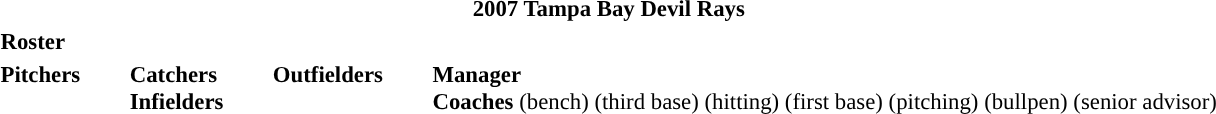<table class="toccolours" style="font-size: 95%;">
<tr>
<th colspan="10">2007 Tampa Bay Devil Rays</th>
</tr>
<tr>
<td colspan="10"><strong>Roster</strong></td>
</tr>
<tr>
<td valign="top"><strong>Pitchers</strong><br>





















</td>
<td style="width:25px;"></td>
<td valign="top"><strong>Catchers</strong><br>



<strong>Infielders</strong>








</td>
<td style="width:25px;"></td>
<td valign="top"><strong>Outfielders</strong><br>







</td>
<td style="width:25px;"></td>
<td valign="top"><strong>Manager</strong><br>
<strong>Coaches</strong>
 (bench)
 (third base)
 (hitting)
 (first base)
 (pitching)
 (bullpen)
 (senior advisor)</td>
</tr>
</table>
